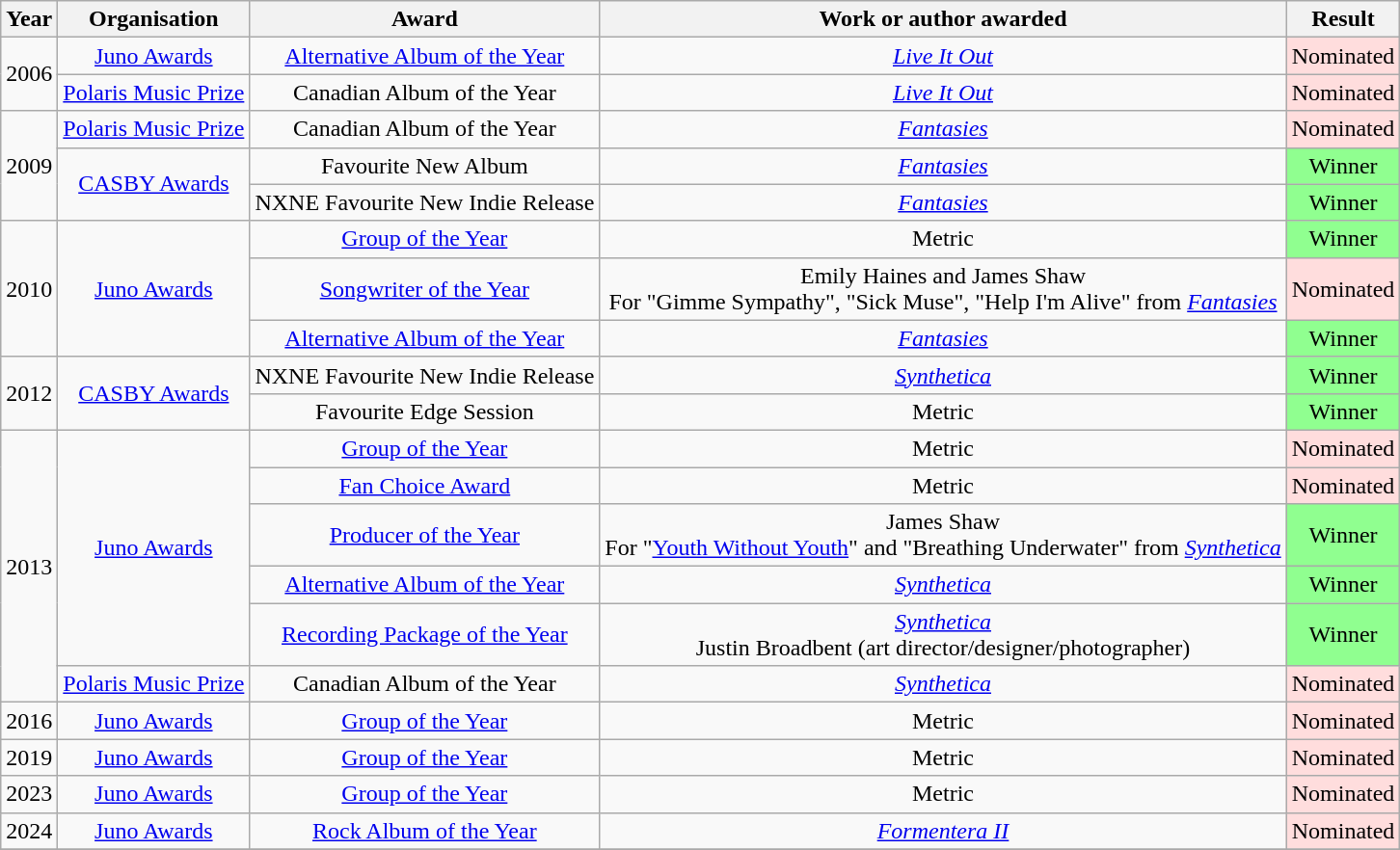<table class="wikitable plainrowheaders" style="text-align:center;">
<tr>
<th>Year</th>
<th>Organisation</th>
<th>Award</th>
<th>Work or author awarded</th>
<th>Result</th>
</tr>
<tr>
<td rowspan="2">2006</td>
<td><a href='#'>Juno Awards</a></td>
<td><a href='#'>Alternative Album of the Year</a></td>
<td><em><a href='#'>Live It Out</a></em></td>
<td style="background:#FDD">Nominated</td>
</tr>
<tr>
<td><a href='#'>Polaris Music Prize</a></td>
<td>Canadian Album of the Year</td>
<td><em><a href='#'>Live It Out</a></em></td>
<td style="background:#FDD">Nominated</td>
</tr>
<tr>
<td rowspan="3">2009</td>
<td><a href='#'>Polaris Music Prize</a></td>
<td>Canadian Album of the Year</td>
<td><em><a href='#'>Fantasies</a></em></td>
<td style="background:#FDD">Nominated</td>
</tr>
<tr>
<td rowspan="2"><a href='#'>CASBY Awards</a></td>
<td>Favourite New Album</td>
<td><em><a href='#'>Fantasies</a></em></td>
<td style="background:#90FF90">Winner</td>
</tr>
<tr>
<td>NXNE Favourite New Indie Release</td>
<td><em><a href='#'>Fantasies</a></em></td>
<td style="background:#90FF90">Winner</td>
</tr>
<tr>
<td rowspan="3">2010</td>
<td rowspan="3"><a href='#'>Juno Awards</a></td>
<td><a href='#'>Group of the Year</a></td>
<td>Metric</td>
<td style="background:#90FF90">Winner</td>
</tr>
<tr>
<td><a href='#'>Songwriter of the Year</a></td>
<td>Emily Haines and James Shaw<br>For "Gimme Sympathy", "Sick Muse", "Help I'm Alive" from <em><a href='#'>Fantasies</a></em></td>
<td style="background:#FDD">Nominated</td>
</tr>
<tr>
<td><a href='#'>Alternative Album of the Year</a></td>
<td><em><a href='#'>Fantasies</a></em></td>
<td style="background:#90FF90">Winner</td>
</tr>
<tr>
<td rowspan="2">2012</td>
<td rowspan="2"><a href='#'>CASBY Awards</a></td>
<td>NXNE Favourite New Indie Release</td>
<td><em><a href='#'>Synthetica</a></em></td>
<td style="background:#90FF90">Winner</td>
</tr>
<tr>
<td>Favourite Edge Session</td>
<td>Metric</td>
<td style="background:#90FF90">Winner</td>
</tr>
<tr>
<td rowspan="6">2013</td>
<td rowspan="5"><a href='#'>Juno Awards</a></td>
<td><a href='#'>Group of the Year</a></td>
<td>Metric</td>
<td style="background:#FDD">Nominated</td>
</tr>
<tr>
<td><a href='#'>Fan Choice Award</a></td>
<td>Metric</td>
<td style="background:#FDD">Nominated</td>
</tr>
<tr>
<td><a href='#'>Producer of the Year</a></td>
<td>James Shaw<br>For "<a href='#'>Youth Without Youth</a>" and "Breathing Underwater" from <em><a href='#'>Synthetica</a></em></td>
<td style="background:#90FF90">Winner</td>
</tr>
<tr>
<td><a href='#'>Alternative Album of the Year</a></td>
<td><em><a href='#'>Synthetica</a></em></td>
<td style="background:#90FF90">Winner</td>
</tr>
<tr>
<td><a href='#'>Recording Package of the Year</a></td>
<td><em><a href='#'>Synthetica</a></em><br>Justin Broadbent (art director/designer/photographer)</td>
<td style="background:#90FF90">Winner</td>
</tr>
<tr>
<td><a href='#'>Polaris Music Prize</a></td>
<td>Canadian Album of the Year</td>
<td><em><a href='#'>Synthetica</a></em></td>
<td style="background:#FDD">Nominated</td>
</tr>
<tr>
<td rowspan="1">2016</td>
<td rowspan="1"><a href='#'>Juno Awards</a></td>
<td><a href='#'>Group of the Year</a></td>
<td>Metric</td>
<td style="background:#FDD">Nominated</td>
</tr>
<tr>
<td rowspan="1">2019</td>
<td rowspan="1"><a href='#'>Juno Awards</a></td>
<td><a href='#'>Group of the Year</a></td>
<td>Metric</td>
<td style="background:#FDD">Nominated</td>
</tr>
<tr>
<td rowspan="1">2023</td>
<td rowspan="1"><a href='#'>Juno Awards</a></td>
<td><a href='#'>Group of the Year</a></td>
<td>Metric</td>
<td style="background:#FDD">Nominated</td>
</tr>
<tr>
<td rowspan="1">2024</td>
<td rowspan="1"><a href='#'>Juno Awards</a></td>
<td><a href='#'>Rock Album of the Year</a></td>
<td><em><a href='#'>Formentera II</a></em></td>
<td style="background:#FDD">Nominated</td>
</tr>
<tr>
</tr>
</table>
